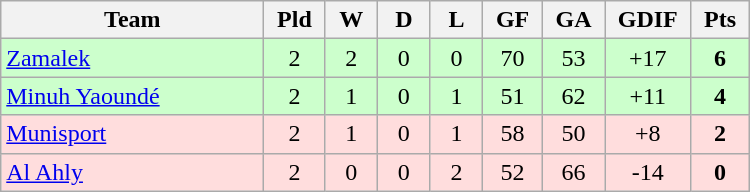<table class=wikitable style="text-align:center" width=500>
<tr>
<th width=25%>Team</th>
<th width=5%>Pld</th>
<th width=5%>W</th>
<th width=5%>D</th>
<th width=5%>L</th>
<th width=5%>GF</th>
<th width=5%>GA</th>
<th width=5%>GDIF</th>
<th width=5%>Pts</th>
</tr>
<tr bgcolor=#ccffcc>
<td align="left"> <a href='#'>Zamalek</a></td>
<td>2</td>
<td>2</td>
<td>0</td>
<td>0</td>
<td>70</td>
<td>53</td>
<td>+17</td>
<td><strong>6</strong></td>
</tr>
<tr bgcolor=#ccffcc>
<td align="left"> <a href='#'>Minuh Yaoundé</a></td>
<td>2</td>
<td>1</td>
<td>0</td>
<td>1</td>
<td>51</td>
<td>62</td>
<td>+11</td>
<td><strong>4</strong></td>
</tr>
<tr bgcolor=#ffdddd>
<td align="left"> <a href='#'>Munisport</a></td>
<td>2</td>
<td>1</td>
<td>0</td>
<td>1</td>
<td>58</td>
<td>50</td>
<td>+8</td>
<td><strong>2</strong></td>
</tr>
<tr bgcolor=#ffdddd>
<td align="left"> <a href='#'>Al Ahly</a></td>
<td>2</td>
<td>0</td>
<td>0</td>
<td>2</td>
<td>52</td>
<td>66</td>
<td>-14</td>
<td><strong>0</strong></td>
</tr>
</table>
